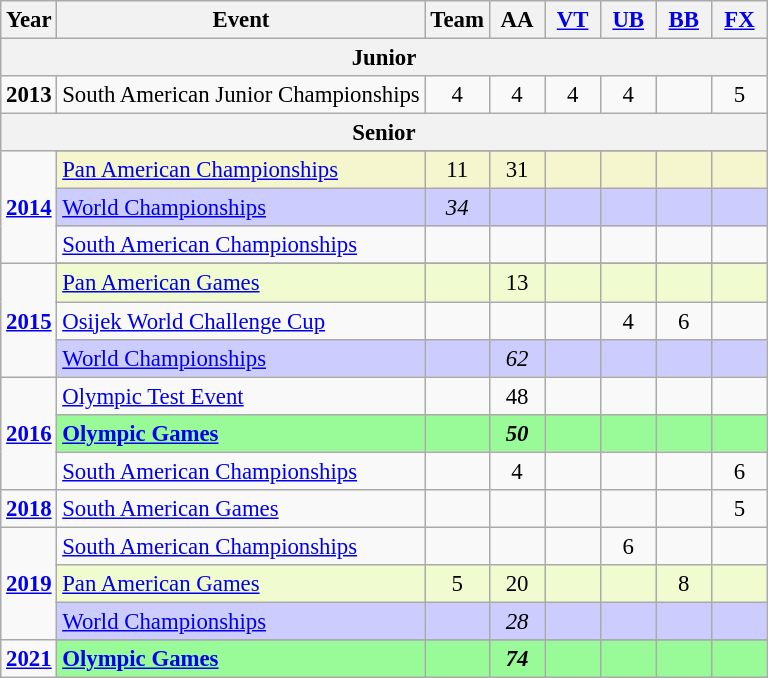<table class="wikitable" style="text-align:center; font-size:95%;">
<tr>
<th align=center>Year</th>
<th align=center>Event</th>
<th style="width:30px;">Team</th>
<th style="width:30px;">AA</th>
<th style="width:30px;"><a href='#'>VT</a></th>
<th style="width:30px;"><a href='#'>UB</a></th>
<th style="width:30px;"><a href='#'>BB</a></th>
<th style="width:30px;"><a href='#'>FX</a></th>
</tr>
<tr>
<th colspan="8"><strong>Junior</strong></th>
</tr>
<tr>
<td rowspan="1"><strong>2013</strong></td>
<td align=left>South American Junior Championships</td>
<td>4</td>
<td>4</td>
<td>4</td>
<td>4</td>
<td></td>
<td>5</td>
</tr>
<tr>
<th colspan="8"><strong>Senior</strong></th>
</tr>
<tr>
<td rowspan="4"><strong><a href='#'>2014</a></strong></td>
</tr>
<tr bgcolor=#F5F6CE>
<td align=left><a href='#'>Pan American Championships</a></td>
<td>11</td>
<td>31</td>
<td></td>
<td></td>
<td></td>
<td></td>
</tr>
<tr bgcolor=#CCCCFF>
<td align=left><a href='#'>World Championships</a></td>
<td><em>34</em></td>
<td></td>
<td></td>
<td></td>
<td></td>
<td></td>
</tr>
<tr>
<td align=left><a href='#'>South American Championships</a></td>
<td></td>
<td></td>
<td></td>
<td></td>
<td></td>
<td></td>
</tr>
<tr>
<td rowspan="4"><strong><a href='#'>2015</a></strong></td>
</tr>
<tr bgcolor=#f0fccf>
<td align=left><a href='#'>Pan American Games</a></td>
<td></td>
<td>13</td>
<td></td>
<td></td>
<td></td>
<td></td>
</tr>
<tr>
<td align=left><a href='#'>Osijek World Challenge Cup</a></td>
<td></td>
<td></td>
<td></td>
<td>4</td>
<td>6</td>
<td></td>
</tr>
<tr bgcolor=#CCCCFF>
<td align=left><a href='#'>World Championships</a></td>
<td></td>
<td><em>62</em></td>
<td></td>
<td></td>
<td></td>
<td></td>
</tr>
<tr>
<td rowspan="3"><strong><a href='#'>2016</a></strong></td>
<td align=left><a href='#'>Olympic Test Event</a></td>
<td></td>
<td>48</td>
<td></td>
<td></td>
<td></td>
<td></td>
</tr>
<tr style="background:#98fb98;">
<td align=left><strong><a href='#'>Olympic Games</a></strong></td>
<td></td>
<td><strong><em>50</em></strong></td>
<td></td>
<td></td>
<td></td>
<td></td>
</tr>
<tr>
<td align=left><a href='#'>South American Championships</a></td>
<td></td>
<td>4</td>
<td></td>
<td></td>
<td></td>
<td>6</td>
</tr>
<tr>
<td rowspan="1"><strong><a href='#'>2018</a></strong></td>
<td align=left><a href='#'>South American Games</a></td>
<td></td>
<td></td>
<td></td>
<td></td>
<td></td>
<td>5</td>
</tr>
<tr>
<td rowspan="3"><strong><a href='#'>2019</a></strong></td>
<td align=left><a href='#'>South American Championships</a></td>
<td></td>
<td></td>
<td></td>
<td>6</td>
<td></td>
<td></td>
</tr>
<tr bgcolor=#f0fccf>
<td align=left><a href='#'>Pan American Games</a></td>
<td>5</td>
<td>20</td>
<td></td>
<td></td>
<td>8</td>
<td></td>
</tr>
<tr bgcolor=#CCCCFF>
<td align=left><a href='#'>World Championships</a></td>
<td></td>
<td><em>28</em></td>
<td></td>
<td></td>
<td></td>
<td></td>
</tr>
<tr>
<td rowspan="2"><strong><a href='#'>2021</a></strong></td>
</tr>
<tr bgcolor=98FB98>
<td align=left><strong><a href='#'>Olympic Games</a></strong></td>
<td></td>
<td><strong><em>74</em></strong></td>
<td></td>
<td></td>
<td></td>
<td></td>
</tr>
</table>
